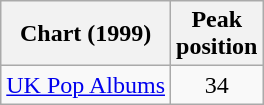<table class="wikitable sortable">
<tr>
<th>Chart (1999)</th>
<th>Peak<br>position</th>
</tr>
<tr>
<td><a href='#'>UK Pop Albums</a></td>
<td align="center">34</td>
</tr>
</table>
